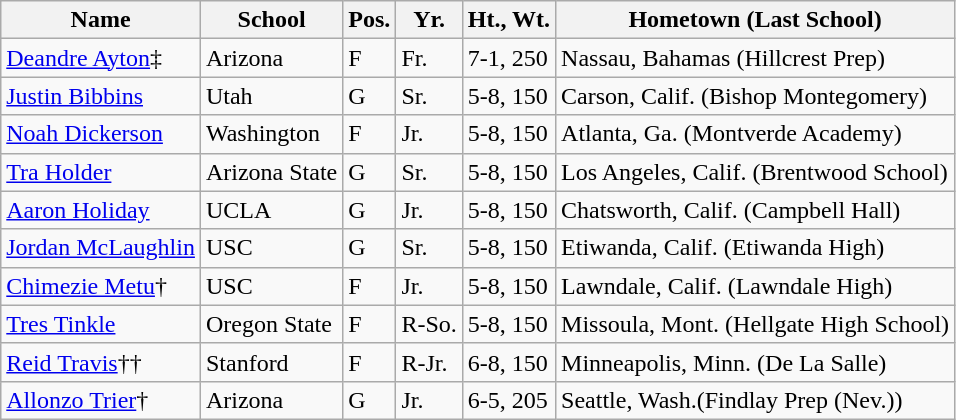<table class="wikitable">
<tr>
<th>Name</th>
<th>School</th>
<th>Pos.</th>
<th>Yr.</th>
<th>Ht., Wt.</th>
<th>Hometown (Last School)</th>
</tr>
<tr>
<td><a href='#'>Deandre Ayton</a>‡</td>
<td>Arizona</td>
<td>F</td>
<td>Fr.</td>
<td>7-1, 250</td>
<td>Nassau, Bahamas (Hillcrest Prep)</td>
</tr>
<tr>
<td><a href='#'>Justin Bibbins</a></td>
<td>Utah</td>
<td>G</td>
<td>Sr.</td>
<td>5-8, 150</td>
<td>Carson, Calif. (Bishop Montegomery)</td>
</tr>
<tr>
<td><a href='#'>Noah Dickerson</a></td>
<td>Washington</td>
<td>F</td>
<td>Jr.</td>
<td>5-8, 150</td>
<td>Atlanta, Ga. (Montverde Academy)</td>
</tr>
<tr>
<td><a href='#'>Tra Holder</a></td>
<td>Arizona State</td>
<td>G</td>
<td>Sr.</td>
<td>5-8, 150</td>
<td>Los Angeles, Calif. (Brentwood School)</td>
</tr>
<tr>
<td><a href='#'>Aaron Holiday</a></td>
<td>UCLA</td>
<td>G</td>
<td>Jr.</td>
<td>5-8, 150</td>
<td>Chatsworth, Calif. (Campbell Hall)</td>
</tr>
<tr>
<td><a href='#'>Jordan McLaughlin</a></td>
<td>USC</td>
<td>G</td>
<td>Sr.</td>
<td>5-8, 150</td>
<td>Etiwanda, Calif. (Etiwanda High)</td>
</tr>
<tr>
<td><a href='#'>Chimezie Metu</a>†</td>
<td>USC</td>
<td>F</td>
<td>Jr.</td>
<td>5-8, 150</td>
<td>Lawndale, Calif. (Lawndale High)</td>
</tr>
<tr>
<td><a href='#'>Tres Tinkle</a></td>
<td>Oregon State</td>
<td>F</td>
<td>R-So.</td>
<td>5-8, 150</td>
<td>Missoula, Mont. (Hellgate High School)</td>
</tr>
<tr>
<td><a href='#'>Reid Travis</a>††</td>
<td>Stanford</td>
<td>F</td>
<td>R-Jr.</td>
<td>6-8, 150</td>
<td>Minneapolis, Minn. (De La Salle)</td>
</tr>
<tr>
<td><a href='#'>Allonzo Trier</a>†</td>
<td>Arizona</td>
<td>G</td>
<td>Jr.</td>
<td>6-5, 205</td>
<td>Seattle, Wash.(Findlay Prep (Nev.))</td>
</tr>
</table>
